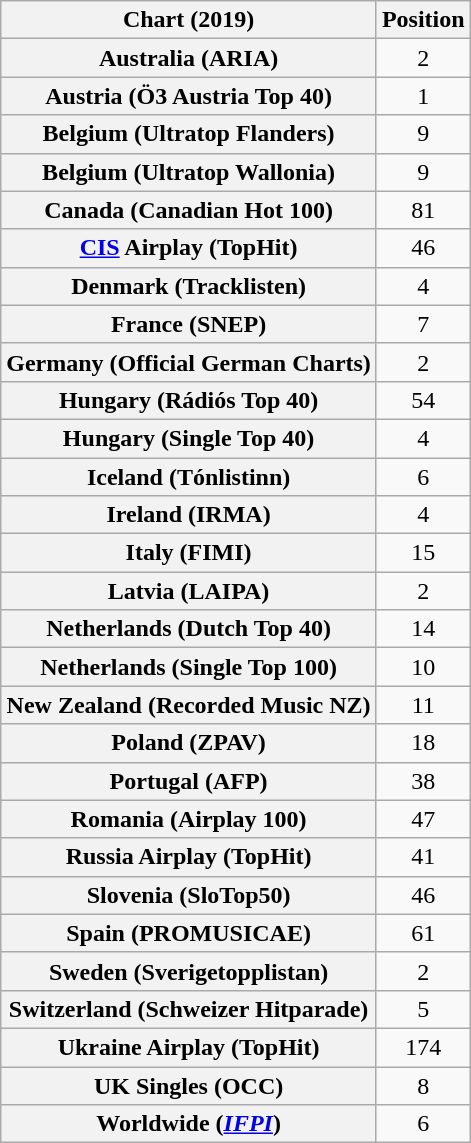<table class="wikitable sortable plainrowheaders" style="text-align:center">
<tr>
<th scope="col">Chart (2019)</th>
<th scope="col">Position</th>
</tr>
<tr>
<th scope="row">Australia (ARIA)</th>
<td>2</td>
</tr>
<tr>
<th scope="row">Austria (Ö3 Austria Top 40)</th>
<td>1</td>
</tr>
<tr>
<th scope="row">Belgium (Ultratop Flanders)</th>
<td>9</td>
</tr>
<tr>
<th scope="row">Belgium (Ultratop Wallonia)</th>
<td>9</td>
</tr>
<tr>
<th scope="row">Canada (Canadian Hot 100)</th>
<td>81</td>
</tr>
<tr>
<th scope="row"><a href='#'>CIS</a> Airplay (TopHit)</th>
<td>46</td>
</tr>
<tr>
<th scope="row">Denmark (Tracklisten)</th>
<td>4</td>
</tr>
<tr>
<th scope="row">France (SNEP)</th>
<td>7</td>
</tr>
<tr>
<th scope="row">Germany (Official German Charts)</th>
<td>2</td>
</tr>
<tr>
<th scope="row">Hungary (Rádiós Top 40)</th>
<td>54</td>
</tr>
<tr>
<th scope="row">Hungary (Single Top 40)</th>
<td>4</td>
</tr>
<tr>
<th scope="row">Iceland (Tónlistinn)</th>
<td>6</td>
</tr>
<tr>
<th scope="row">Ireland (IRMA)</th>
<td>4</td>
</tr>
<tr>
<th scope="row">Italy (FIMI)</th>
<td>15</td>
</tr>
<tr>
<th scope="row">Latvia (LAIPA)</th>
<td>2</td>
</tr>
<tr>
<th scope="row">Netherlands (Dutch Top 40)</th>
<td>14</td>
</tr>
<tr>
<th scope="row">Netherlands (Single Top 100)</th>
<td>10</td>
</tr>
<tr>
<th scope="row">New Zealand (Recorded Music NZ)</th>
<td>11</td>
</tr>
<tr>
<th scope="row">Poland (ZPAV)</th>
<td>18</td>
</tr>
<tr>
<th scope="row">Portugal (AFP)</th>
<td>38</td>
</tr>
<tr>
<th scope="row">Romania (Airplay 100)</th>
<td>47</td>
</tr>
<tr>
<th scope="row">Russia Airplay (TopHit)</th>
<td>41</td>
</tr>
<tr>
<th scope="row">Slovenia (SloTop50)</th>
<td>46</td>
</tr>
<tr>
<th scope="row">Spain (PROMUSICAE)</th>
<td>61</td>
</tr>
<tr>
<th scope="row">Sweden (Sverigetopplistan)</th>
<td>2</td>
</tr>
<tr>
<th scope="row">Switzerland (Schweizer Hitparade)</th>
<td>5</td>
</tr>
<tr>
<th scope="row">Ukraine Airplay (TopHit)</th>
<td>174</td>
</tr>
<tr>
<th scope="row">UK Singles (OCC)</th>
<td>8</td>
</tr>
<tr>
<th scope="row">Worldwide (<em><a href='#'>IFPI</a></em>)</th>
<td>6</td>
</tr>
</table>
